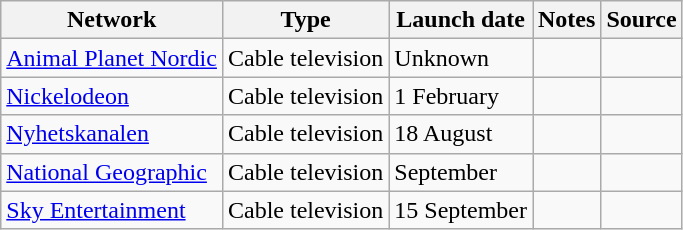<table class="wikitable sortable">
<tr>
<th>Network</th>
<th>Type</th>
<th>Launch date</th>
<th>Notes</th>
<th>Source</th>
</tr>
<tr>
<td><a href='#'>Animal Planet Nordic</a></td>
<td>Cable television</td>
<td>Unknown</td>
<td></td>
<td></td>
</tr>
<tr>
<td><a href='#'>Nickelodeon</a></td>
<td>Cable television</td>
<td>1 February</td>
<td></td>
<td></td>
</tr>
<tr>
<td><a href='#'>Nyhetskanalen</a></td>
<td>Cable television</td>
<td>18 August</td>
<td></td>
<td></td>
</tr>
<tr>
<td><a href='#'>National Geographic</a></td>
<td>Cable television</td>
<td>September</td>
<td></td>
<td></td>
</tr>
<tr>
<td><a href='#'>Sky Entertainment</a></td>
<td>Cable television</td>
<td>15 September</td>
<td></td>
<td></td>
</tr>
</table>
